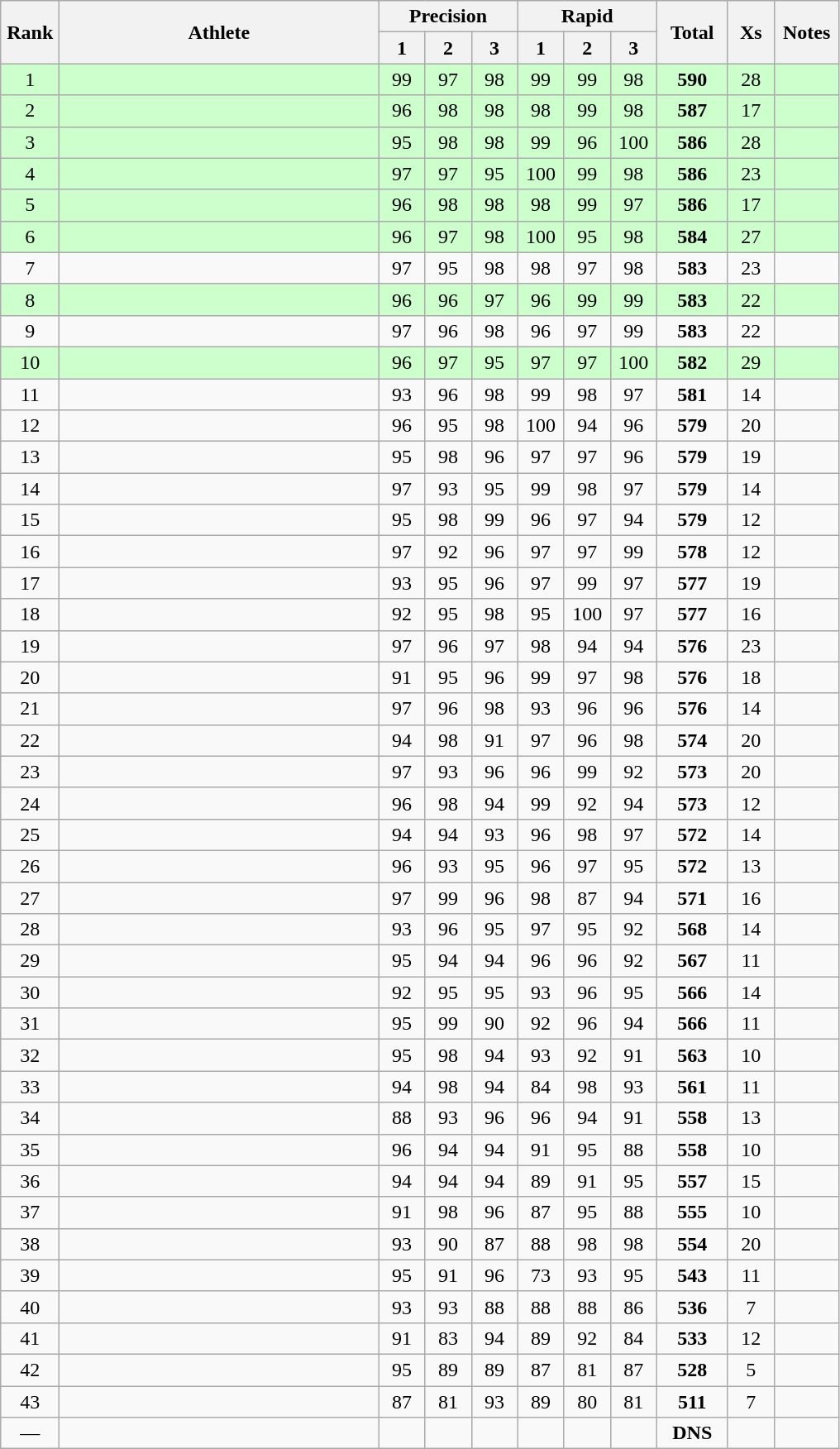<table class="wikitable" style="text-align:center">
<tr>
<th rowspan=2 width=40>Rank</th>
<th rowspan=2 width=250>Athlete</th>
<th colspan=3>Precision</th>
<th colspan=3>Rapid</th>
<th rowspan=2 width=50>Total</th>
<th rowspan=2 width=30>Xs</th>
<th rowspan=2 width=45>Notes</th>
</tr>
<tr>
<th width=30>1</th>
<th width=30>2</th>
<th width=30>3</th>
<th width=30>1</th>
<th width=30>2</th>
<th width=30>3</th>
</tr>
<tr bgcolor=ccffcc>
<td>1</td>
<td align=left></td>
<td>99</td>
<td>97</td>
<td>98</td>
<td>99</td>
<td>99</td>
<td>98</td>
<td><strong>590</strong></td>
<td>28</td>
<td></td>
</tr>
<tr bgcolor=ccffcc>
<td>2</td>
<td align=left></td>
<td>96</td>
<td>98</td>
<td>98</td>
<td>98</td>
<td>99</td>
<td>98</td>
<td><strong>587</strong></td>
<td>17</td>
<td></td>
</tr>
<tr bgcolor=ccffcc>
<td>3</td>
<td align=left></td>
<td>95</td>
<td>98</td>
<td>98</td>
<td>99</td>
<td>96</td>
<td>100</td>
<td><strong>586</strong></td>
<td>28</td>
<td></td>
</tr>
<tr bgcolor=ccffcc>
<td>4</td>
<td align=left></td>
<td>97</td>
<td>97</td>
<td>95</td>
<td>100</td>
<td>99</td>
<td>98</td>
<td><strong>586</strong></td>
<td>23</td>
<td></td>
</tr>
<tr bgcolor=ccffcc>
<td>5</td>
<td align=left></td>
<td>96</td>
<td>98</td>
<td>98</td>
<td>98</td>
<td>99</td>
<td>97</td>
<td><strong>586</strong></td>
<td>17</td>
<td></td>
</tr>
<tr bgcolor=ccffcc>
<td>6</td>
<td align=left></td>
<td>96</td>
<td>97</td>
<td>98</td>
<td>100</td>
<td>95</td>
<td>98</td>
<td><strong>584</strong></td>
<td>27</td>
<td></td>
</tr>
<tr>
<td>7</td>
<td align=left></td>
<td>97</td>
<td>95</td>
<td>98</td>
<td>98</td>
<td>97</td>
<td>98</td>
<td><strong>583</strong></td>
<td>23</td>
<td></td>
</tr>
<tr bgcolor=ccffcc>
<td>8</td>
<td align=left></td>
<td>96</td>
<td>96</td>
<td>97</td>
<td>96</td>
<td>99</td>
<td>99</td>
<td><strong>583</strong></td>
<td>22</td>
<td></td>
</tr>
<tr>
<td>9</td>
<td align=left></td>
<td>97</td>
<td>96</td>
<td>98</td>
<td>96</td>
<td>97</td>
<td>99</td>
<td><strong>583</strong></td>
<td>22</td>
<td></td>
</tr>
<tr bgcolor=ccffcc>
<td>10</td>
<td align=left></td>
<td>96</td>
<td>97</td>
<td>95</td>
<td>97</td>
<td>97</td>
<td>100</td>
<td><strong>582</strong></td>
<td>29</td>
<td></td>
</tr>
<tr>
<td>11</td>
<td align=left></td>
<td>93</td>
<td>96</td>
<td>98</td>
<td>99</td>
<td>98</td>
<td>97</td>
<td><strong>581</strong></td>
<td>14</td>
<td></td>
</tr>
<tr>
<td>12</td>
<td align=left></td>
<td>96</td>
<td>95</td>
<td>98</td>
<td>100</td>
<td>94</td>
<td>96</td>
<td><strong>579</strong></td>
<td>20</td>
<td></td>
</tr>
<tr>
<td>13</td>
<td align=left></td>
<td>95</td>
<td>98</td>
<td>96</td>
<td>97</td>
<td>97</td>
<td>96</td>
<td><strong>579</strong></td>
<td>19</td>
<td></td>
</tr>
<tr>
<td>14</td>
<td align=left></td>
<td>97</td>
<td>93</td>
<td>95</td>
<td>99</td>
<td>98</td>
<td>97</td>
<td><strong>579</strong></td>
<td>14</td>
<td></td>
</tr>
<tr>
<td>15</td>
<td align=left></td>
<td>95</td>
<td>98</td>
<td>99</td>
<td>96</td>
<td>97</td>
<td>94</td>
<td><strong>579</strong></td>
<td>12</td>
<td></td>
</tr>
<tr>
<td>16</td>
<td align=left></td>
<td>97</td>
<td>92</td>
<td>96</td>
<td>97</td>
<td>97</td>
<td>99</td>
<td><strong>578</strong></td>
<td>12</td>
<td></td>
</tr>
<tr>
<td>17</td>
<td align=left></td>
<td>93</td>
<td>95</td>
<td>96</td>
<td>97</td>
<td>99</td>
<td>97</td>
<td><strong>577</strong></td>
<td>19</td>
<td></td>
</tr>
<tr>
<td>18</td>
<td align=left></td>
<td>92</td>
<td>95</td>
<td>98</td>
<td>95</td>
<td>100</td>
<td>97</td>
<td><strong>577</strong></td>
<td>16</td>
<td></td>
</tr>
<tr>
<td>19</td>
<td align=left></td>
<td>97</td>
<td>96</td>
<td>97</td>
<td>98</td>
<td>94</td>
<td>94</td>
<td><strong>576</strong></td>
<td>23</td>
<td></td>
</tr>
<tr>
<td>20</td>
<td align=left></td>
<td>91</td>
<td>95</td>
<td>96</td>
<td>99</td>
<td>97</td>
<td>98</td>
<td><strong>576</strong></td>
<td>18</td>
<td></td>
</tr>
<tr>
<td>21</td>
<td align=left></td>
<td>97</td>
<td>96</td>
<td>98</td>
<td>93</td>
<td>96</td>
<td>96</td>
<td><strong>576</strong></td>
<td>14</td>
<td></td>
</tr>
<tr>
<td>22</td>
<td align=left></td>
<td>94</td>
<td>98</td>
<td>91</td>
<td>97</td>
<td>96</td>
<td>98</td>
<td><strong>574</strong></td>
<td>20</td>
<td></td>
</tr>
<tr>
<td>23</td>
<td align=left></td>
<td>97</td>
<td>93</td>
<td>96</td>
<td>96</td>
<td>99</td>
<td>92</td>
<td><strong>573</strong></td>
<td>20</td>
<td></td>
</tr>
<tr>
<td>24</td>
<td align=left></td>
<td>96</td>
<td>98</td>
<td>94</td>
<td>99</td>
<td>92</td>
<td>94</td>
<td><strong>573</strong></td>
<td>12</td>
<td></td>
</tr>
<tr>
<td>25</td>
<td align=left></td>
<td>94</td>
<td>94</td>
<td>93</td>
<td>96</td>
<td>98</td>
<td>97</td>
<td><strong>572</strong></td>
<td>14</td>
<td></td>
</tr>
<tr>
<td>26</td>
<td align=left></td>
<td>96</td>
<td>93</td>
<td>95</td>
<td>96</td>
<td>97</td>
<td>95</td>
<td><strong>572</strong></td>
<td>13</td>
<td></td>
</tr>
<tr>
<td>27</td>
<td align=left></td>
<td>97</td>
<td>99</td>
<td>96</td>
<td>98</td>
<td>87</td>
<td>94</td>
<td><strong>571</strong></td>
<td>16</td>
<td></td>
</tr>
<tr>
<td>28</td>
<td align=left></td>
<td>93</td>
<td>96</td>
<td>95</td>
<td>97</td>
<td>95</td>
<td>92</td>
<td><strong>568</strong></td>
<td>14</td>
<td></td>
</tr>
<tr>
<td>29</td>
<td align=left></td>
<td>95</td>
<td>94</td>
<td>94</td>
<td>96</td>
<td>96</td>
<td>92</td>
<td><strong>567</strong></td>
<td>11</td>
<td></td>
</tr>
<tr>
<td>30</td>
<td align=left></td>
<td>92</td>
<td>95</td>
<td>95</td>
<td>93</td>
<td>96</td>
<td>95</td>
<td><strong>566</strong></td>
<td>14</td>
<td></td>
</tr>
<tr>
<td>31</td>
<td align=left></td>
<td>95</td>
<td>99</td>
<td>90</td>
<td>92</td>
<td>96</td>
<td>94</td>
<td><strong>566</strong></td>
<td>11</td>
<td></td>
</tr>
<tr>
<td>32</td>
<td align=left></td>
<td>95</td>
<td>98</td>
<td>94</td>
<td>93</td>
<td>92</td>
<td>91</td>
<td><strong>563</strong></td>
<td>10</td>
<td></td>
</tr>
<tr>
<td>33</td>
<td align=left></td>
<td>94</td>
<td>98</td>
<td>94</td>
<td>84</td>
<td>98</td>
<td>93</td>
<td><strong>561</strong></td>
<td>11</td>
<td></td>
</tr>
<tr>
<td>34</td>
<td align=left></td>
<td>88</td>
<td>93</td>
<td>96</td>
<td>96</td>
<td>94</td>
<td>91</td>
<td><strong>558</strong></td>
<td>13</td>
<td></td>
</tr>
<tr>
<td>35</td>
<td align=left></td>
<td>96</td>
<td>94</td>
<td>94</td>
<td>91</td>
<td>95</td>
<td>88</td>
<td><strong>558</strong></td>
<td>10</td>
<td></td>
</tr>
<tr>
<td>36</td>
<td align=left></td>
<td>94</td>
<td>94</td>
<td>94</td>
<td>89</td>
<td>91</td>
<td>95</td>
<td><strong>557</strong></td>
<td>15</td>
<td></td>
</tr>
<tr>
<td>37</td>
<td align=left></td>
<td>91</td>
<td>98</td>
<td>96</td>
<td>87</td>
<td>95</td>
<td>88</td>
<td><strong>555</strong></td>
<td>10</td>
<td></td>
</tr>
<tr>
<td>38</td>
<td align=left></td>
<td>93</td>
<td>90</td>
<td>87</td>
<td>88</td>
<td>98</td>
<td>98</td>
<td><strong>554</strong></td>
<td>20</td>
<td></td>
</tr>
<tr>
<td>39</td>
<td align=left></td>
<td>95</td>
<td>91</td>
<td>96</td>
<td>73</td>
<td>93</td>
<td>95</td>
<td><strong>543</strong></td>
<td>11</td>
<td></td>
</tr>
<tr>
<td>40</td>
<td align=left></td>
<td>93</td>
<td>93</td>
<td>88</td>
<td>88</td>
<td>88</td>
<td>86</td>
<td><strong>536</strong></td>
<td>7</td>
<td></td>
</tr>
<tr>
<td>41</td>
<td align=left></td>
<td>91</td>
<td>83</td>
<td>94</td>
<td>89</td>
<td>92</td>
<td>84</td>
<td><strong>533</strong></td>
<td>12</td>
<td></td>
</tr>
<tr>
<td>42</td>
<td align=left></td>
<td>95</td>
<td>89</td>
<td>89</td>
<td>87</td>
<td>81</td>
<td>87</td>
<td><strong>528</strong></td>
<td>5</td>
<td></td>
</tr>
<tr>
<td>43</td>
<td align=left></td>
<td>87</td>
<td>81</td>
<td>93</td>
<td>89</td>
<td>80</td>
<td>81</td>
<td><strong>511</strong></td>
<td>7</td>
<td></td>
</tr>
<tr>
<td>—</td>
<td align=left></td>
<td></td>
<td></td>
<td></td>
<td></td>
<td></td>
<td></td>
<td><strong>DNS</strong></td>
<td></td>
<td></td>
</tr>
</table>
